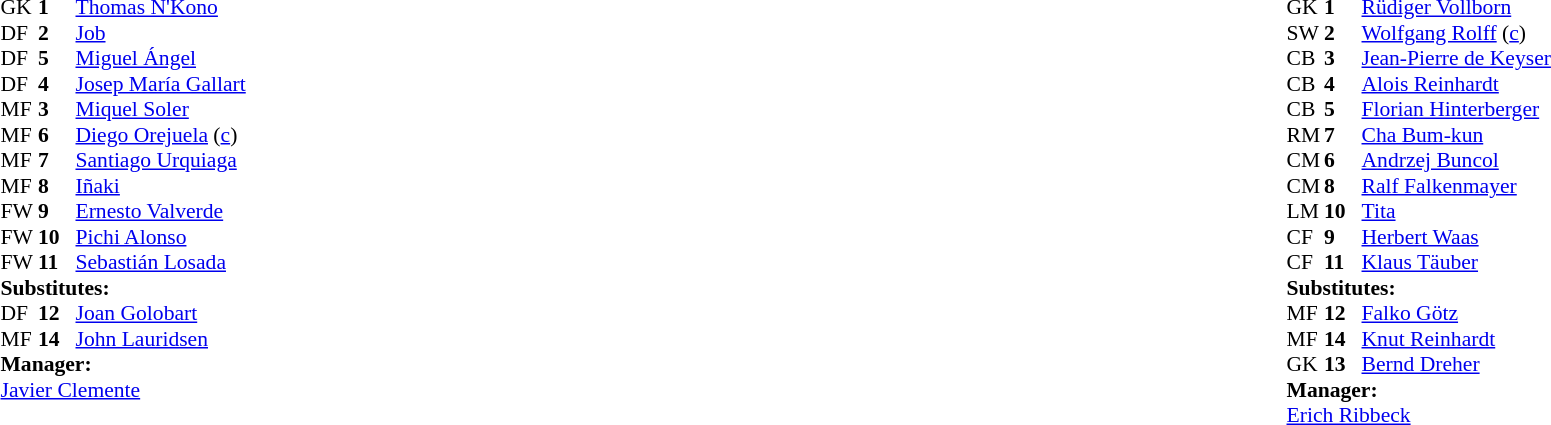<table width="100%">
<tr>
<td valign="top" width="50%"><br><table style="font-size: 90%" cellspacing="0" cellpadding="0">
<tr>
<td colspan="4"></td>
</tr>
<tr>
<th width=25></th>
<th width=25></th>
</tr>
<tr>
<td>GK</td>
<td><strong>1</strong></td>
<td> <a href='#'>Thomas N'Kono</a></td>
</tr>
<tr>
<td>DF</td>
<td><strong>2</strong></td>
<td> <a href='#'>Job</a></td>
</tr>
<tr>
<td>DF</td>
<td><strong>5</strong></td>
<td> <a href='#'>Miguel Ángel</a></td>
</tr>
<tr>
<td>DF</td>
<td><strong>4</strong></td>
<td> <a href='#'>Josep María Gallart</a></td>
</tr>
<tr>
<td>MF</td>
<td><strong>3</strong></td>
<td> <a href='#'>Miquel Soler</a></td>
</tr>
<tr>
<td>MF</td>
<td><strong>6</strong></td>
<td> <a href='#'>Diego Orejuela</a> (<a href='#'>c</a>)</td>
<td></td>
<td></td>
</tr>
<tr>
<td>MF</td>
<td><strong>7</strong></td>
<td> <a href='#'>Santiago Urquiaga</a></td>
</tr>
<tr>
<td>MF</td>
<td><strong>8</strong></td>
<td> <a href='#'>Iñaki</a></td>
</tr>
<tr>
<td>FW</td>
<td><strong>9</strong></td>
<td> <a href='#'>Ernesto Valverde</a></td>
</tr>
<tr>
<td>FW</td>
<td><strong>10</strong></td>
<td> <a href='#'>Pichi Alonso</a></td>
<td></td>
<td></td>
</tr>
<tr>
<td>FW</td>
<td><strong>11</strong></td>
<td> <a href='#'>Sebastián Losada</a></td>
</tr>
<tr>
<td colspan=3><strong>Substitutes:</strong></td>
</tr>
<tr>
<td>DF</td>
<td><strong>12</strong></td>
<td> <a href='#'>Joan Golobart</a></td>
<td></td>
<td></td>
</tr>
<tr>
<td>MF</td>
<td><strong>14</strong></td>
<td> <a href='#'>John Lauridsen</a></td>
<td></td>
<td></td>
</tr>
<tr>
<td colspan=3><strong>Manager:</strong></td>
</tr>
<tr>
<td colspan=4> <a href='#'>Javier Clemente</a></td>
</tr>
</table>
</td>
<td valign="top"></td>
<td valign="top" width="50%"><br><table style="font-size:90%" cellspacing="0" cellpadding="0" align=center>
<tr>
<td colspan=4></td>
</tr>
<tr>
<th width=25></th>
<th width=25></th>
</tr>
<tr>
<th width=25></th>
<th width=25></th>
</tr>
<tr>
<td>GK</td>
<td><strong>1</strong></td>
<td> <a href='#'>Rüdiger Vollborn</a></td>
</tr>
<tr>
<td>SW</td>
<td><strong>2</strong></td>
<td> <a href='#'>Wolfgang Rolff</a> (<a href='#'>c</a>)</td>
</tr>
<tr>
<td>CB</td>
<td><strong>3</strong></td>
<td> <a href='#'>Jean-Pierre de Keyser</a></td>
</tr>
<tr>
<td>CB</td>
<td><strong>4</strong></td>
<td> <a href='#'>Alois Reinhardt</a></td>
</tr>
<tr>
<td>CB</td>
<td><strong>5</strong></td>
<td> <a href='#'>Florian Hinterberger</a></td>
</tr>
<tr>
<td>RM</td>
<td><strong>7</strong></td>
<td> <a href='#'>Cha Bum-kun</a></td>
<td></td>
<td></td>
</tr>
<tr>
<td>CM</td>
<td><strong>6</strong></td>
<td> <a href='#'>Andrzej Buncol</a></td>
</tr>
<tr>
<td>CM</td>
<td><strong>8</strong></td>
<td> <a href='#'>Ralf Falkenmayer</a></td>
<td></td>
<td></td>
</tr>
<tr>
<td>LM</td>
<td><strong>10</strong></td>
<td> <a href='#'>Tita</a></td>
</tr>
<tr>
<td>CF</td>
<td><strong>9</strong></td>
<td> <a href='#'>Herbert Waas</a></td>
</tr>
<tr>
<td>CF</td>
<td><strong>11</strong></td>
<td> <a href='#'>Klaus Täuber</a></td>
<td></td>
</tr>
<tr>
<td colspan=3><strong>Substitutes:</strong></td>
</tr>
<tr>
<td>MF</td>
<td><strong>12</strong></td>
<td> <a href='#'>Falko Götz</a></td>
<td></td>
<td></td>
</tr>
<tr>
<td>MF</td>
<td><strong>14</strong></td>
<td> <a href='#'>Knut Reinhardt</a></td>
<td></td>
<td></td>
</tr>
<tr>
<td>GK</td>
<td><strong>13</strong></td>
<td> <a href='#'>Bernd Dreher</a></td>
<td></td>
<td></td>
</tr>
<tr>
<td colspan=3><strong>Manager:</strong></td>
</tr>
<tr>
<td colspan=4> <a href='#'>Erich Ribbeck</a></td>
</tr>
</table>
</td>
</tr>
</table>
